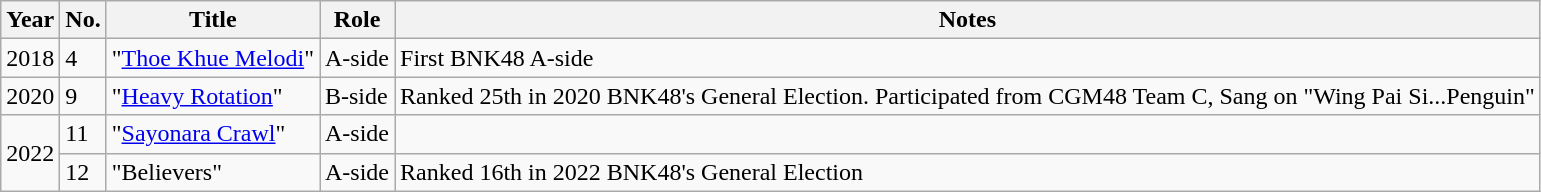<table class="wikitable sortable">
<tr>
<th>Year</th>
<th data-sort-type="number">No. </th>
<th>Title </th>
<th>Role </th>
<th class="unsortable">Notes </th>
</tr>
<tr>
<td>2018</td>
<td>4</td>
<td>"<a href='#'>Thoe Khue Melodi</a>"</td>
<td>A-side</td>
<td>First BNK48 A-side</td>
</tr>
<tr>
<td>2020</td>
<td>9</td>
<td>"<a href='#'>Heavy Rotation</a>"</td>
<td>B-side</td>
<td>Ranked 25th in 2020 BNK48's General Election. Participated from CGM48 Team C, Sang on "Wing Pai Si...Penguin"</td>
</tr>
<tr>
<td rowspan=2>2022</td>
<td>11</td>
<td>"<a href='#'>Sayonara Crawl</a>"</td>
<td>A-side</td>
<td></td>
</tr>
<tr>
<td>12</td>
<td>"Believers"</td>
<td>A-side</td>
<td>Ranked 16th in 2022 BNK48's General Election</td>
</tr>
</table>
